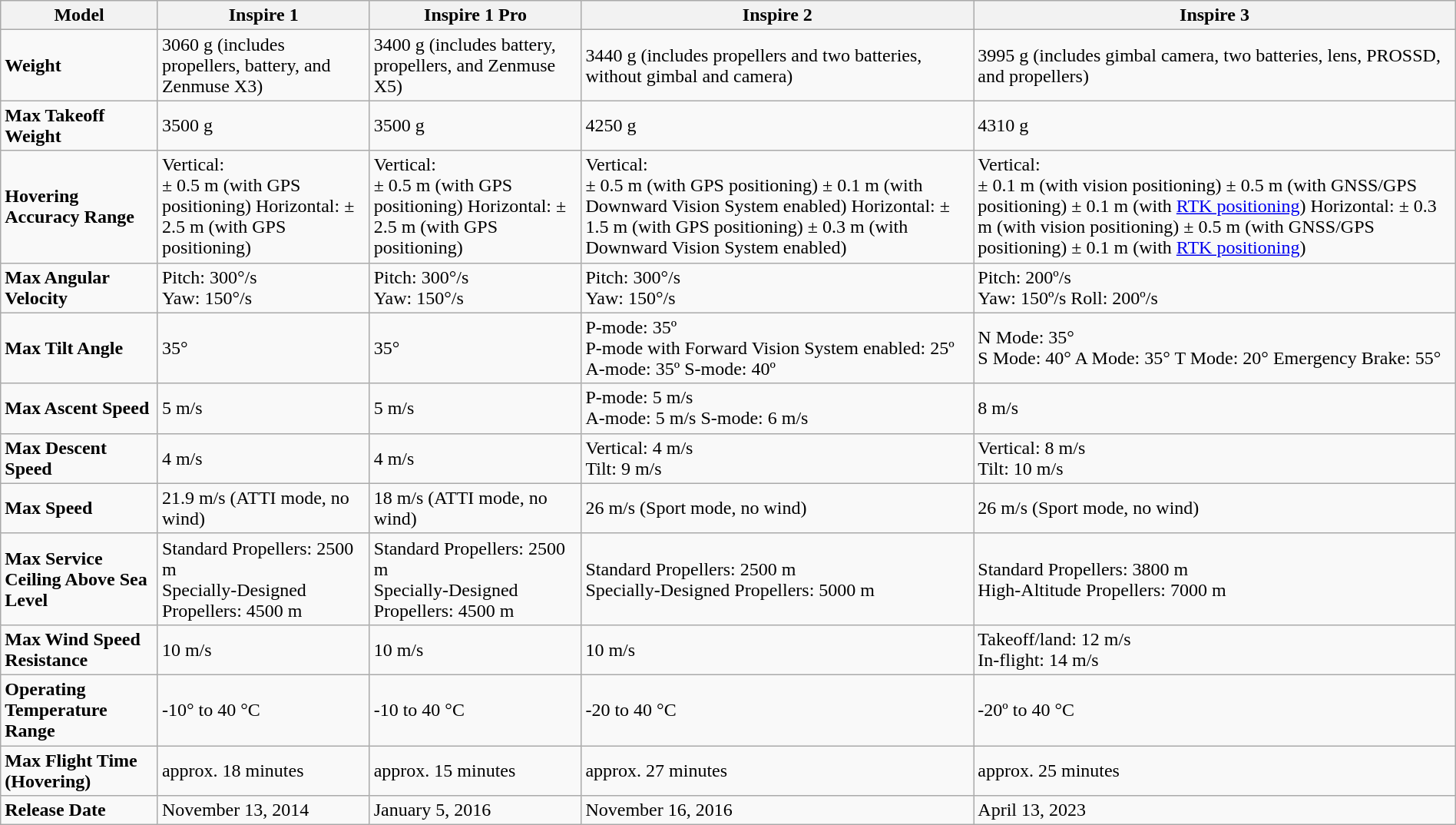<table class="wikitable sortable" style="width: 100%; margin-right: 0;">
<tr>
<th>Model</th>
<th>Inspire 1</th>
<th>Inspire 1 Pro</th>
<th>Inspire 2</th>
<th>Inspire 3</th>
</tr>
<tr>
<td><strong>Weight</strong></td>
<td>3060 g (includes propellers, battery, and Zenmuse X3)</td>
<td>3400 g (includes battery, propellers, and Zenmuse X5)</td>
<td>3440 g (includes propellers and two batteries, without gimbal and camera)</td>
<td>3995 g (includes gimbal camera, two batteries, lens, PROSSD, and propellers)</td>
</tr>
<tr>
<td><strong>Max Takeoff Weight</strong></td>
<td>3500 g</td>
<td>3500 g</td>
<td>4250 g</td>
<td>4310 g</td>
</tr>
<tr>
<td><strong>Hovering Accuracy Range</strong></td>
<td>Vertical:<br>± 0.5 m (with GPS positioning)
Horizontal:
± 2.5 m (with GPS positioning)</td>
<td>Vertical:<br>± 0.5 m (with GPS positioning)
Horizontal:
± 2.5 m (with GPS positioning)</td>
<td>Vertical:<br>± 0.5 m (with GPS positioning)
± 0.1 m (with Downward Vision System enabled)
Horizontal:
± 1.5 m (with GPS positioning)
± 0.3 m (with Downward Vision System enabled)</td>
<td>Vertical:<br>± 0.1 m (with vision positioning)
± 0.5 m (with GNSS/GPS positioning)
± 0.1 m (with <a href='#'>RTK positioning</a>)
Horizontal:
± 0.3 m (with vision positioning)
± 0.5 m (with GNSS/GPS positioning)
± 0.1 m (with <a href='#'>RTK positioning</a>)</td>
</tr>
<tr>
<td><strong>Max Angular Velocity</strong></td>
<td>Pitch: 300°/s<br>Yaw: 150°/s</td>
<td>Pitch: 300°/s<br>Yaw: 150°/s</td>
<td>Pitch: 300°/s<br>Yaw: 150°/s</td>
<td>Pitch: 200º/s<br>Yaw: 150º/s
Roll: 200º/s</td>
</tr>
<tr>
<td><strong>Max Tilt Angle</strong></td>
<td>35°</td>
<td>35°</td>
<td>P-mode: 35º<br>P-mode with Forward Vision System enabled: 25º
A-mode: 35º
S-mode: 40º</td>
<td>N Mode: 35°<br>S Mode: 40°
A Mode: 35°
T Mode: 20°
Emergency Brake: 55°</td>
</tr>
<tr>
<td><strong>Max Ascent Speed</strong></td>
<td>5 m/s</td>
<td>5 m/s</td>
<td>P-mode: 5 m/s<br>A-mode: 5 m/s
S-mode: 6 m/s</td>
<td>8 m/s</td>
</tr>
<tr>
<td><strong>Max Descent Speed</strong></td>
<td>4 m/s</td>
<td>4 m/s</td>
<td>Vertical: 4 m/s<br>Tilt: 9 m/s</td>
<td>Vertical: 8 m/s<br>Tilt: 10 m/s</td>
</tr>
<tr>
<td><strong>Max Speed</strong></td>
<td>21.9 m/s (ATTI mode, no wind)</td>
<td>18 m/s (ATTI mode, no wind)</td>
<td>26 m/s (Sport mode, no wind)</td>
<td>26 m/s (Sport mode, no wind)</td>
</tr>
<tr>
<td><strong>Max Service Ceiling Above Sea Level</strong></td>
<td>Standard Propellers: 2500 m<br>Specially-Designed Propellers: 4500 m</td>
<td>Standard Propellers: 2500 m<br>Specially-Designed Propellers: 4500 m</td>
<td>Standard Propellers: 2500 m<br>Specially-Designed Propellers: 5000 m</td>
<td>Standard Propellers: 3800 m<br>High-Altitude Propellers: 7000 m</td>
</tr>
<tr>
<td><strong>Max Wind Speed Resistance</strong></td>
<td>10 m/s</td>
<td>10 m/s</td>
<td>10 m/s</td>
<td>Takeoff/land: 12 m/s<br>In-flight: 14 m/s</td>
</tr>
<tr>
<td><strong>Operating Temperature Range</strong></td>
<td>-10° to 40 °C</td>
<td>-10 to 40 °C</td>
<td>-20 to 40 °C</td>
<td>-20º to 40 °C</td>
</tr>
<tr>
<td><strong>Max Flight Time (Hovering)</strong></td>
<td>approx. 18 minutes</td>
<td>approx. 15 minutes</td>
<td>approx. 27 minutes</td>
<td>approx. 25 minutes</td>
</tr>
<tr>
<td><strong>Release Date</strong></td>
<td>November 13, 2014</td>
<td>January 5, 2016</td>
<td>November 16, 2016</td>
<td>April 13, 2023</td>
</tr>
</table>
